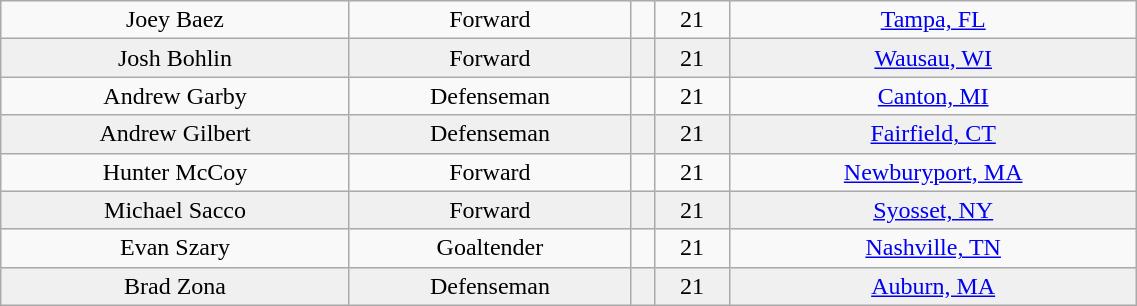<table class="wikitable" width="60%">
<tr align="center" bgcolor="">
<td>Joey Baez</td>
<td>Forward</td>
<td></td>
<td>21</td>
<td><a href='#'>Tampa, FL</a></td>
</tr>
<tr align="center" bgcolor="f0f0f0">
<td>Josh Bohlin</td>
<td>Forward</td>
<td></td>
<td>21</td>
<td><a href='#'>Wausau, WI</a></td>
</tr>
<tr align="center" bgcolor="">
<td>Andrew Garby</td>
<td>Defenseman</td>
<td></td>
<td>21</td>
<td><a href='#'>Canton, MI</a></td>
</tr>
<tr align="center" bgcolor="f0f0f0">
<td>Andrew Gilbert</td>
<td>Defenseman</td>
<td></td>
<td>21</td>
<td><a href='#'>Fairfield, CT</a></td>
</tr>
<tr align="center" bgcolor="">
<td>Hunter McCoy</td>
<td>Forward</td>
<td></td>
<td>21</td>
<td><a href='#'>Newburyport, MA</a></td>
</tr>
<tr align="center" bgcolor="f0f0f0">
<td>Michael Sacco</td>
<td>Forward</td>
<td></td>
<td>21</td>
<td><a href='#'>Syosset, NY</a></td>
</tr>
<tr align="center" bgcolor="">
<td>Evan Szary</td>
<td>Goaltender</td>
<td></td>
<td>21</td>
<td><a href='#'>Nashville, TN</a></td>
</tr>
<tr align="center" bgcolor="f0f0f0">
<td>Brad Zona</td>
<td>Defenseman</td>
<td></td>
<td>21</td>
<td><a href='#'>Auburn, MA</a></td>
</tr>
</table>
